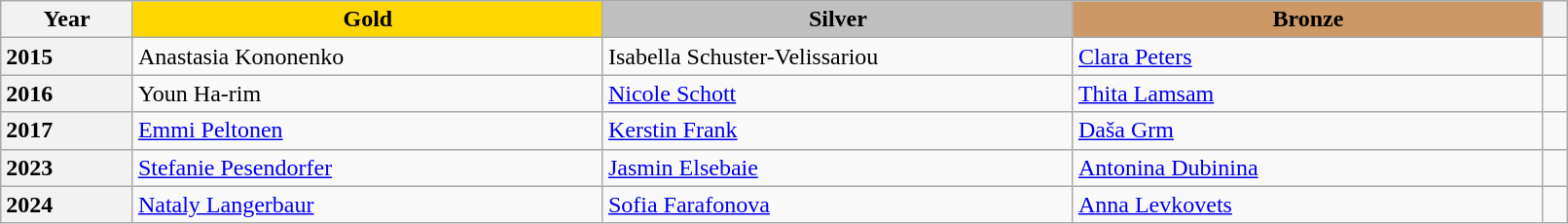<table class="wikitable unsortable" style="text-align:left; width:85%">
<tr>
<th scope="col" style="text-align:center">Year</th>
<td scope="col" style="text-align:center; width:30%; background:gold"><strong>Gold</strong></td>
<td scope="col" style="text-align:center; width:30%; background:silver"><strong>Silver</strong></td>
<td scope="col" style="text-align:center; width:30%; background:#c96"><strong>Bronze</strong></td>
<th scope="col" style="text-align:center"></th>
</tr>
<tr>
<th scope="row" style="text-align:left">2015</th>
<td> Anastasia Kononenko</td>
<td> Isabella Schuster-Velissariou</td>
<td> <a href='#'>Clara Peters</a></td>
<td></td>
</tr>
<tr>
<th scope="row" style="text-align:left">2016</th>
<td> Youn Ha-rim</td>
<td> <a href='#'>Nicole Schott</a></td>
<td> <a href='#'>Thita Lamsam</a></td>
<td></td>
</tr>
<tr>
<th scope="row" style="text-align:left">2017</th>
<td> <a href='#'>Emmi Peltonen</a></td>
<td> <a href='#'>Kerstin Frank</a></td>
<td> <a href='#'>Daša Grm</a></td>
<td></td>
</tr>
<tr>
<th scope="row" style="text-align:left">2023</th>
<td> <a href='#'>Stefanie Pesendorfer</a></td>
<td> <a href='#'>Jasmin Elsebaie</a></td>
<td> <a href='#'>Antonina Dubinina</a></td>
<td></td>
</tr>
<tr>
<th scope="row" style="text-align:left">2024</th>
<td> <a href='#'>Nataly Langerbaur</a></td>
<td> <a href='#'>Sofia Farafonova</a></td>
<td> <a href='#'>Anna Levkovets</a></td>
<td></td>
</tr>
</table>
